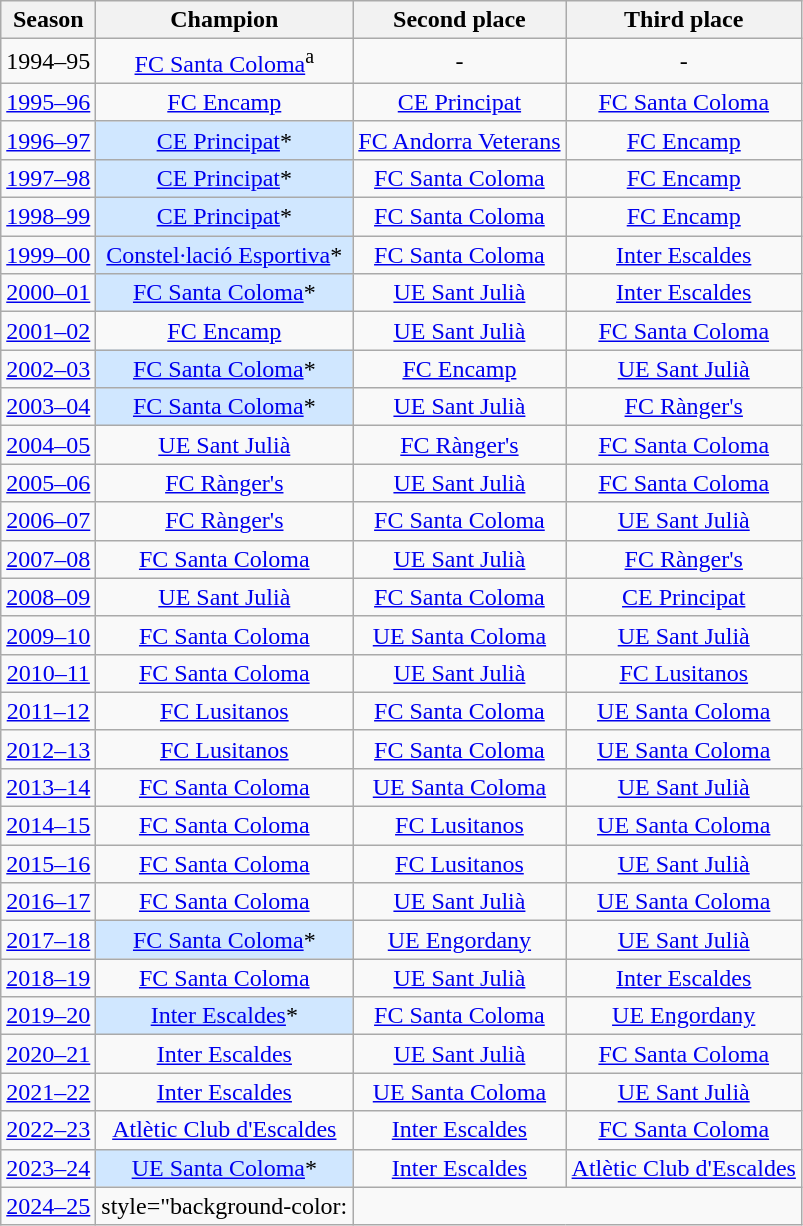<table class="wikitable" style="text-align:center;">
<tr>
<th>Season</th>
<th>Champion</th>
<th>Second place</th>
<th>Third place</th>
</tr>
<tr>
<td>1994–95</td>
<td><a href='#'>FC Santa Coloma</a><sup>a</sup></td>
<td>-</td>
<td>-</td>
</tr>
<tr>
<td><a href='#'>1995–96</a></td>
<td><a href='#'>FC Encamp</a></td>
<td><a href='#'>CE Principat</a></td>
<td><a href='#'>FC Santa Coloma</a></td>
</tr>
<tr>
<td><a href='#'>1996–97</a></td>
<td style="background-color: #D0E7FF"><a href='#'>CE Principat</a>*</td>
<td><a href='#'>FC Andorra Veterans</a></td>
<td><a href='#'>FC Encamp</a></td>
</tr>
<tr>
<td><a href='#'>1997–98</a></td>
<td style="background-color: #D0E7FF"><a href='#'>CE Principat</a>*</td>
<td><a href='#'>FC Santa Coloma</a></td>
<td><a href='#'>FC Encamp</a></td>
</tr>
<tr>
<td><a href='#'>1998–99</a></td>
<td style="background-color: #D0E7FF"><a href='#'>CE Principat</a>*</td>
<td><a href='#'>FC Santa Coloma</a></td>
<td><a href='#'>FC Encamp</a></td>
</tr>
<tr>
<td><a href='#'>1999–00</a></td>
<td style="background-color: #D0E7FF"><a href='#'>Constel·lació Esportiva</a>*</td>
<td><a href='#'>FC Santa Coloma</a></td>
<td><a href='#'>Inter Escaldes</a></td>
</tr>
<tr>
<td><a href='#'>2000–01</a></td>
<td style="background-color: #D0E7FF"><a href='#'>FC Santa Coloma</a>*</td>
<td><a href='#'>UE Sant Julià</a></td>
<td><a href='#'>Inter Escaldes</a></td>
</tr>
<tr>
<td><a href='#'>2001–02</a></td>
<td><a href='#'>FC Encamp</a></td>
<td><a href='#'>UE Sant Julià</a></td>
<td><a href='#'>FC Santa Coloma</a></td>
</tr>
<tr>
<td><a href='#'>2002–03</a></td>
<td style="background-color: #D0E7FF"><a href='#'>FC Santa Coloma</a>*</td>
<td><a href='#'>FC Encamp</a></td>
<td><a href='#'>UE Sant Julià</a></td>
</tr>
<tr>
<td><a href='#'>2003–04</a></td>
<td style="background-color: #D0E7FF"><a href='#'>FC Santa Coloma</a>*</td>
<td><a href='#'>UE Sant Julià</a></td>
<td><a href='#'>FC Rànger's</a></td>
</tr>
<tr>
<td><a href='#'>2004–05</a></td>
<td><a href='#'>UE Sant Julià</a></td>
<td><a href='#'>FC Rànger's</a></td>
<td><a href='#'>FC Santa Coloma</a></td>
</tr>
<tr>
<td><a href='#'>2005–06</a></td>
<td><a href='#'>FC Rànger's</a></td>
<td><a href='#'>UE Sant Julià</a></td>
<td><a href='#'>FC Santa Coloma</a></td>
</tr>
<tr>
<td><a href='#'>2006–07</a></td>
<td><a href='#'>FC Rànger's</a></td>
<td><a href='#'>FC Santa Coloma</a></td>
<td><a href='#'>UE Sant Julià</a></td>
</tr>
<tr>
<td><a href='#'>2007–08</a></td>
<td><a href='#'>FC Santa Coloma</a></td>
<td><a href='#'>UE Sant Julià</a></td>
<td><a href='#'>FC Rànger's</a></td>
</tr>
<tr>
<td><a href='#'>2008–09</a></td>
<td><a href='#'>UE Sant Julià</a></td>
<td><a href='#'>FC Santa Coloma</a></td>
<td><a href='#'>CE Principat</a></td>
</tr>
<tr>
<td><a href='#'>2009–10</a></td>
<td><a href='#'>FC Santa Coloma</a></td>
<td><a href='#'>UE Santa Coloma</a></td>
<td><a href='#'>UE Sant Julià</a></td>
</tr>
<tr>
<td><a href='#'>2010–11</a></td>
<td><a href='#'>FC Santa Coloma</a></td>
<td><a href='#'>UE Sant Julià</a></td>
<td><a href='#'>FC Lusitanos</a></td>
</tr>
<tr>
<td><a href='#'>2011–12</a></td>
<td><a href='#'>FC Lusitanos</a></td>
<td><a href='#'>FC Santa Coloma</a></td>
<td><a href='#'>UE Santa Coloma</a></td>
</tr>
<tr>
<td><a href='#'>2012–13</a></td>
<td><a href='#'>FC Lusitanos</a></td>
<td><a href='#'>FC Santa Coloma</a></td>
<td><a href='#'>UE Santa Coloma</a></td>
</tr>
<tr>
<td><a href='#'>2013–14</a></td>
<td><a href='#'>FC Santa Coloma</a></td>
<td><a href='#'>UE Santa Coloma</a></td>
<td><a href='#'>UE Sant Julià</a></td>
</tr>
<tr>
<td><a href='#'>2014–15</a></td>
<td><a href='#'>FC Santa Coloma</a></td>
<td><a href='#'>FC Lusitanos</a></td>
<td><a href='#'>UE Santa Coloma</a></td>
</tr>
<tr>
<td><a href='#'>2015–16</a></td>
<td><a href='#'>FC Santa Coloma</a></td>
<td><a href='#'>FC Lusitanos</a></td>
<td><a href='#'>UE Sant Julià</a></td>
</tr>
<tr>
<td><a href='#'>2016–17</a></td>
<td><a href='#'>FC Santa Coloma</a></td>
<td><a href='#'>UE Sant Julià</a></td>
<td><a href='#'>UE Santa Coloma</a></td>
</tr>
<tr>
<td><a href='#'>2017–18</a></td>
<td style="background-color: #D0E7FF"><a href='#'>FC Santa Coloma</a>*</td>
<td><a href='#'>UE Engordany</a></td>
<td><a href='#'>UE Sant Julià</a></td>
</tr>
<tr>
<td><a href='#'>2018–19</a></td>
<td><a href='#'>FC Santa Coloma</a></td>
<td><a href='#'>UE Sant Julià</a></td>
<td><a href='#'>Inter Escaldes</a></td>
</tr>
<tr>
<td><a href='#'>2019–20</a></td>
<td style="background-color: #D0E7FF"><a href='#'>Inter Escaldes</a>*</td>
<td><a href='#'>FC Santa Coloma</a></td>
<td><a href='#'>UE Engordany</a></td>
</tr>
<tr>
<td><a href='#'>2020–21</a></td>
<td><a href='#'>Inter Escaldes</a></td>
<td><a href='#'>UE Sant Julià</a></td>
<td><a href='#'>FC Santa Coloma</a></td>
</tr>
<tr>
<td><a href='#'>2021–22</a></td>
<td><a href='#'>Inter Escaldes</a></td>
<td><a href='#'>UE Santa Coloma</a></td>
<td><a href='#'>UE Sant Julià</a></td>
</tr>
<tr>
<td><a href='#'>2022–23</a></td>
<td><a href='#'>Atlètic Club d'Escaldes</a></td>
<td><a href='#'>Inter Escaldes</a></td>
<td><a href='#'>FC Santa Coloma</a></td>
</tr>
<tr>
<td><a href='#'>2023–24</a></td>
<td style="background-color: #D0E7FF"><a href='#'>UE Santa Coloma</a>*</td>
<td><a href='#'>Inter Escaldes</a></td>
<td><a href='#'>Atlètic Club d'Escaldes</a></td>
</tr>
<tr>
<td><a href='#'>2024–25</a></td>
<td>style="background-color:</td>
</tr>
</table>
